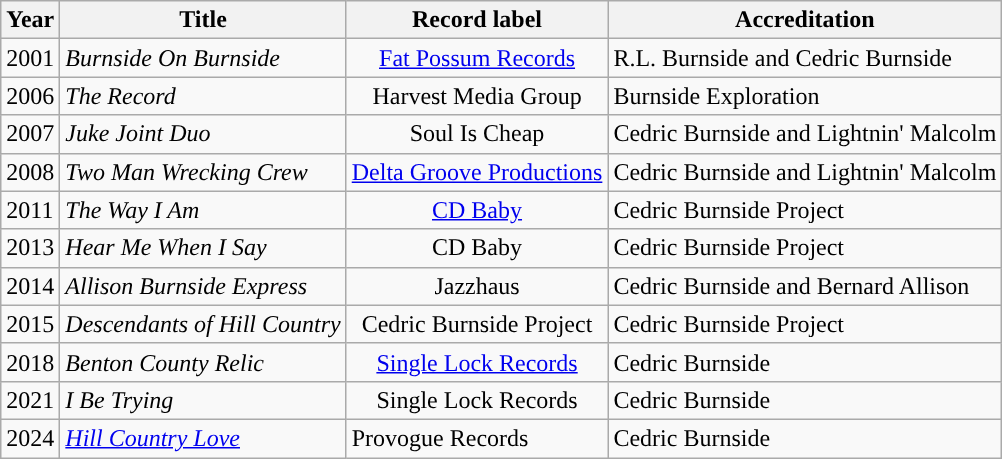<table class="wikitable sortable">
<tr>
<th>Year</th>
<th>Title</th>
<th>Record label</th>
<th>Accreditation</th>
</tr>
<tr>
<td>2001</td>
<td><em>Burnside On Burnside</em></td>
<td style="text-align:center;"><a href='#'>Fat Possum Records</a></td>
<td>R.L. Burnside and Cedric Burnside</td>
</tr>
<tr>
<td>2006</td>
<td><em>The Record</em></td>
<td style="text-align:center;">Harvest Media Group</td>
<td>Burnside Exploration</td>
</tr>
<tr>
<td>2007</td>
<td><em>Juke Joint Duo</em></td>
<td style="text-align:center;">Soul Is Cheap</td>
<td>Cedric Burnside and Lightnin' Malcolm</td>
</tr>
<tr>
<td>2008</td>
<td><em>Two Man Wrecking Crew</em></td>
<td style="text-align:center;"><a href='#'>Delta Groove Productions</a></td>
<td>Cedric Burnside and Lightnin' Malcolm</td>
</tr>
<tr>
<td>2011</td>
<td><em>The Way I Am</em></td>
<td style="text-align:center;"><a href='#'>CD Baby</a></td>
<td>Cedric Burnside Project</td>
</tr>
<tr>
<td>2013</td>
<td><em>Hear Me When I Say</em></td>
<td style="text-align:center;">CD Baby</td>
<td>Cedric Burnside Project</td>
</tr>
<tr>
<td>2014</td>
<td><em>Allison Burnside Express</em></td>
<td style="text-align:center;">Jazzhaus</td>
<td>Cedric Burnside and Bernard Allison</td>
</tr>
<tr>
<td>2015</td>
<td><em>Descendants of Hill Country</em></td>
<td style="text-align:center;">Cedric Burnside Project</td>
<td>Cedric Burnside Project</td>
</tr>
<tr>
<td>2018</td>
<td><em>Benton County Relic</em></td>
<td style="text-align:center;"><a href='#'>Single Lock Records</a></td>
<td>Cedric Burnside</td>
</tr>
<tr>
<td>2021</td>
<td><em>I Be Trying</em></td>
<td style="text-align:center;">Single Lock Records</td>
<td>Cedric Burnside</td>
</tr>
<tr>
<td>2024</td>
<td><em><a href='#'>Hill Country Love</a></em></td>
<td>Provogue Records</td>
<td>Cedric Burnside</td>
</tr>
</table>
